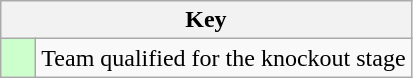<table class="wikitable">
<tr>
<th colspan=2>Key</th>
</tr>
<tr>
<td style="background: #ccffcc;">    </td>
<td>Team qualified for the knockout stage</td>
</tr>
</table>
